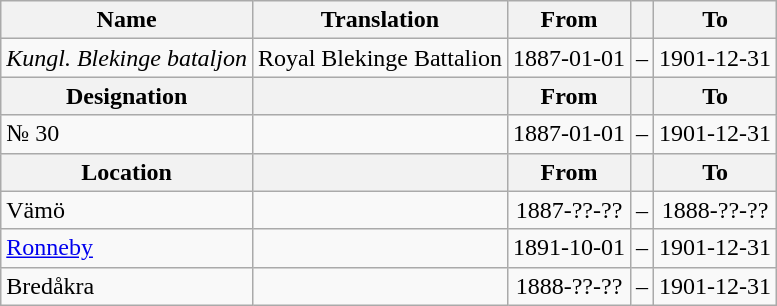<table class="wikitable">
<tr>
<th style="font-weight:bold;">Name</th>
<th style="font-weight:bold;">Translation</th>
<th style="text-align: center; font-weight:bold;">From</th>
<th></th>
<th style="text-align: center; font-weight:bold;">To</th>
</tr>
<tr>
<td style="font-style:italic;">Kungl. Blekinge bataljon</td>
<td>Royal Blekinge Battalion</td>
<td>1887-01-01</td>
<td>–</td>
<td>1901-12-31</td>
</tr>
<tr>
<th style="font-weight:bold;">Designation</th>
<th style="font-weight:bold;"></th>
<th style="text-align: center; font-weight:bold;">From</th>
<th></th>
<th style="text-align: center; font-weight:bold;">To</th>
</tr>
<tr>
<td>№ 30</td>
<td></td>
<td style="text-align: center;">1887-01-01</td>
<td style="text-align: center;">–</td>
<td style="text-align: center;">1901-12-31</td>
</tr>
<tr>
<th style="font-weight:bold;">Location</th>
<th style="font-weight:bold;"></th>
<th style="text-align: center; font-weight:bold;">From</th>
<th></th>
<th style="text-align: center; font-weight:bold;">To</th>
</tr>
<tr>
<td>Vämö</td>
<td></td>
<td style="text-align: center;">1887-??-??</td>
<td style="text-align: center;">–</td>
<td style="text-align: center;">1888-??-??</td>
</tr>
<tr>
<td><a href='#'>Ronneby</a></td>
<td></td>
<td style="text-align: center;">1891-10-01</td>
<td style="text-align: center;">–</td>
<td style="text-align: center;">1901-12-31</td>
</tr>
<tr>
<td>Bredåkra</td>
<td></td>
<td style="text-align: center;">1888-??-??</td>
<td style="text-align: center;">–</td>
<td style="text-align: center;">1901-12-31</td>
</tr>
</table>
